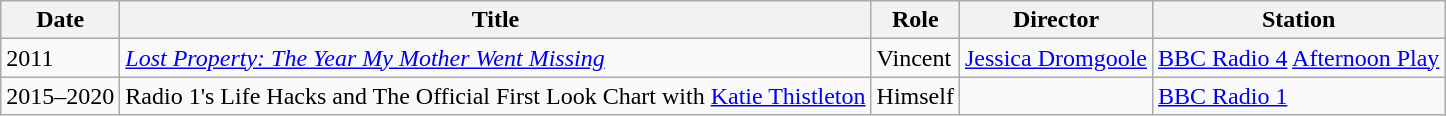<table class="wikitable sortable">
<tr>
<th>Date</th>
<th>Title</th>
<th>Role</th>
<th>Director</th>
<th>Station</th>
</tr>
<tr>
<td>2011</td>
<td><em><a href='#'>Lost Property: The Year My Mother Went Missing</a></em></td>
<td>Vincent</td>
<td><a href='#'>Jessica Dromgoole</a></td>
<td><a href='#'>BBC Radio 4</a> <a href='#'>Afternoon Play</a></td>
</tr>
<tr>
<td>2015–2020</td>
<td>Radio 1's Life Hacks and The Official First Look Chart with <a href='#'>Katie Thistleton</a></td>
<td>Himself</td>
<td></td>
<td><a href='#'>BBC Radio 1</a></td>
</tr>
</table>
